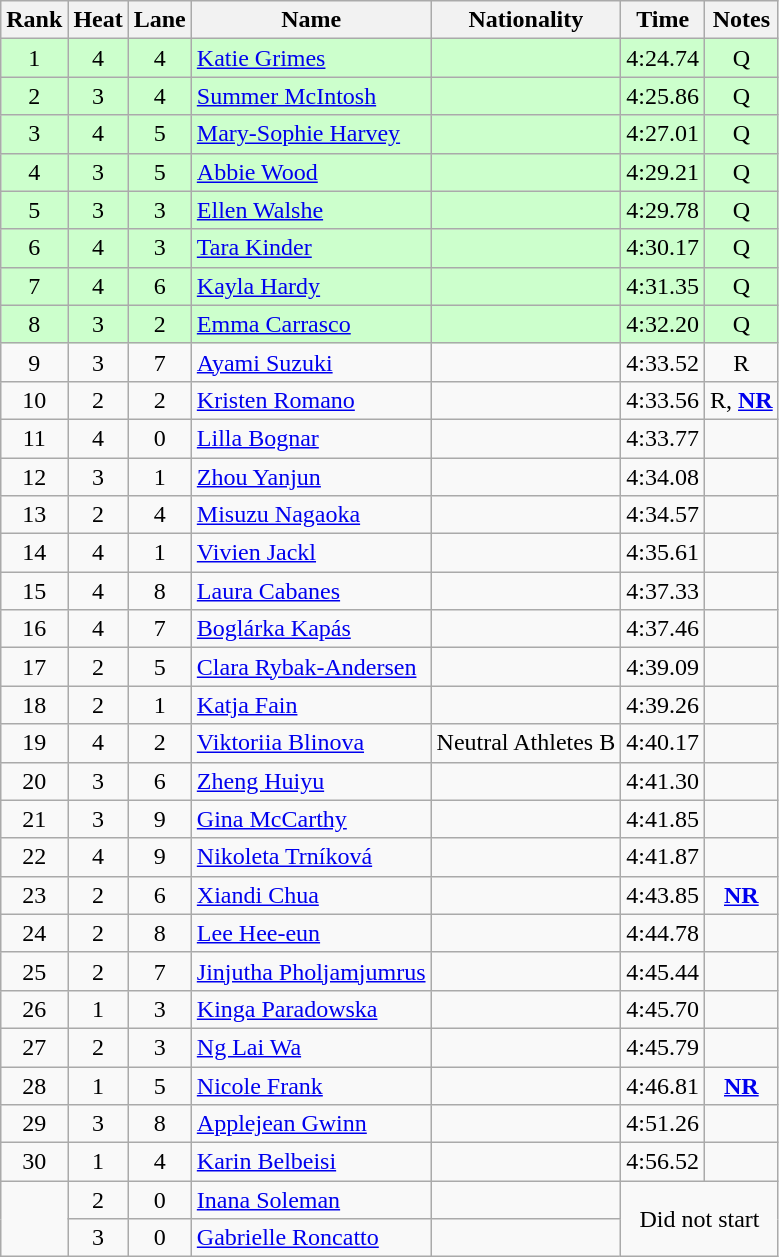<table class="wikitable sortable" style="text-align:center">
<tr>
<th>Rank</th>
<th>Heat</th>
<th>Lane</th>
<th>Name</th>
<th>Nationality</th>
<th>Time</th>
<th>Notes</th>
</tr>
<tr bgcolor=ccffcc>
<td>1</td>
<td>4</td>
<td>4</td>
<td align=left><a href='#'>Katie Grimes</a></td>
<td align=left></td>
<td>4:24.74</td>
<td>Q</td>
</tr>
<tr bgcolor=ccffcc>
<td>2</td>
<td>3</td>
<td>4</td>
<td align=left><a href='#'>Summer McIntosh</a></td>
<td align=left></td>
<td>4:25.86</td>
<td>Q</td>
</tr>
<tr bgcolor=ccffcc>
<td>3</td>
<td>4</td>
<td>5</td>
<td align=left><a href='#'>Mary-Sophie Harvey</a></td>
<td align=left></td>
<td>4:27.01</td>
<td>Q</td>
</tr>
<tr bgcolor=ccffcc>
<td>4</td>
<td>3</td>
<td>5</td>
<td align=left><a href='#'>Abbie Wood</a></td>
<td align=left></td>
<td>4:29.21</td>
<td>Q</td>
</tr>
<tr bgcolor=ccffcc>
<td>5</td>
<td>3</td>
<td>3</td>
<td align=left><a href='#'>Ellen Walshe</a></td>
<td align=left></td>
<td>4:29.78</td>
<td>Q</td>
</tr>
<tr bgcolor=ccffcc>
<td>6</td>
<td>4</td>
<td>3</td>
<td align=left><a href='#'>Tara Kinder</a></td>
<td align=left></td>
<td>4:30.17</td>
<td>Q</td>
</tr>
<tr bgcolor=ccffcc>
<td>7</td>
<td>4</td>
<td>6</td>
<td align=left><a href='#'>Kayla Hardy</a></td>
<td align=left></td>
<td>4:31.35</td>
<td>Q</td>
</tr>
<tr bgcolor=ccffcc>
<td>8</td>
<td>3</td>
<td>2</td>
<td align=left><a href='#'>Emma Carrasco</a></td>
<td align=left></td>
<td>4:32.20</td>
<td>Q</td>
</tr>
<tr>
<td>9</td>
<td>3</td>
<td>7</td>
<td align=left><a href='#'>Ayami Suzuki</a></td>
<td align=left></td>
<td>4:33.52</td>
<td>R</td>
</tr>
<tr>
<td>10</td>
<td>2</td>
<td>2</td>
<td align=left><a href='#'>Kristen Romano</a></td>
<td align=left></td>
<td>4:33.56</td>
<td>R, <strong><a href='#'>NR</a></strong></td>
</tr>
<tr>
<td>11</td>
<td>4</td>
<td>0</td>
<td align=left><a href='#'>Lilla Bognar</a></td>
<td align=left></td>
<td>4:33.77</td>
<td></td>
</tr>
<tr>
<td>12</td>
<td>3</td>
<td>1</td>
<td align=left><a href='#'>Zhou Yanjun</a></td>
<td align=left></td>
<td>4:34.08</td>
<td></td>
</tr>
<tr>
<td>13</td>
<td>2</td>
<td>4</td>
<td align=left><a href='#'>Misuzu Nagaoka</a></td>
<td align=left></td>
<td>4:34.57</td>
<td></td>
</tr>
<tr>
<td>14</td>
<td>4</td>
<td>1</td>
<td align=left><a href='#'>Vivien Jackl</a></td>
<td align=left></td>
<td>4:35.61</td>
<td></td>
</tr>
<tr>
<td>15</td>
<td>4</td>
<td>8</td>
<td align=left><a href='#'>Laura Cabanes</a></td>
<td align=left></td>
<td>4:37.33</td>
<td></td>
</tr>
<tr>
<td>16</td>
<td>4</td>
<td>7</td>
<td align=left><a href='#'>Boglárka Kapás</a></td>
<td align=left></td>
<td>4:37.46</td>
<td></td>
</tr>
<tr>
<td>17</td>
<td>2</td>
<td>5</td>
<td align=left><a href='#'>Clara Rybak-Andersen</a></td>
<td align=left></td>
<td>4:39.09</td>
<td></td>
</tr>
<tr>
<td>18</td>
<td>2</td>
<td>1</td>
<td align=left><a href='#'>Katja Fain</a></td>
<td align=left></td>
<td>4:39.26</td>
<td></td>
</tr>
<tr>
<td>19</td>
<td>4</td>
<td>2</td>
<td align=left><a href='#'>Viktoriia Blinova</a></td>
<td align=left> Neutral Athletes B</td>
<td>4:40.17</td>
<td></td>
</tr>
<tr>
<td>20</td>
<td>3</td>
<td>6</td>
<td align=left><a href='#'>Zheng Huiyu</a></td>
<td align=left></td>
<td>4:41.30</td>
<td></td>
</tr>
<tr>
<td>21</td>
<td>3</td>
<td>9</td>
<td align=left><a href='#'>Gina McCarthy</a></td>
<td align=left></td>
<td>4:41.85</td>
<td></td>
</tr>
<tr>
<td>22</td>
<td>4</td>
<td>9</td>
<td align=left><a href='#'>Nikoleta Trníková</a></td>
<td align=left></td>
<td>4:41.87</td>
<td></td>
</tr>
<tr>
<td>23</td>
<td>2</td>
<td>6</td>
<td align=left><a href='#'>Xiandi Chua</a></td>
<td align=left></td>
<td>4:43.85</td>
<td><strong><a href='#'>NR</a></strong></td>
</tr>
<tr>
<td>24</td>
<td>2</td>
<td>8</td>
<td align=left><a href='#'>Lee Hee-eun</a></td>
<td align=left></td>
<td>4:44.78</td>
<td></td>
</tr>
<tr>
<td>25</td>
<td>2</td>
<td>7</td>
<td align=left><a href='#'>Jinjutha Pholjamjumrus</a></td>
<td align=left></td>
<td>4:45.44</td>
<td></td>
</tr>
<tr>
<td>26</td>
<td>1</td>
<td>3</td>
<td align=left><a href='#'>Kinga Paradowska</a></td>
<td align=left></td>
<td>4:45.70</td>
<td></td>
</tr>
<tr>
<td>27</td>
<td>2</td>
<td>3</td>
<td align=left><a href='#'>Ng Lai Wa</a></td>
<td align=left></td>
<td>4:45.79</td>
<td></td>
</tr>
<tr>
<td>28</td>
<td>1</td>
<td>5</td>
<td align=left><a href='#'>Nicole Frank</a></td>
<td align=left></td>
<td>4:46.81</td>
<td><strong><a href='#'>NR</a></strong></td>
</tr>
<tr>
<td>29</td>
<td>3</td>
<td>8</td>
<td align=left><a href='#'>Applejean Gwinn</a></td>
<td align=left></td>
<td>4:51.26</td>
<td></td>
</tr>
<tr>
<td>30</td>
<td>1</td>
<td>4</td>
<td align=left><a href='#'>Karin Belbeisi</a></td>
<td align=left></td>
<td>4:56.52</td>
<td></td>
</tr>
<tr>
<td rowspan=2></td>
<td>2</td>
<td>0</td>
<td align=left><a href='#'>Inana Soleman</a></td>
<td align=left></td>
<td colspan=2 rowspan=2>Did not start</td>
</tr>
<tr>
<td>3</td>
<td>0</td>
<td align=left><a href='#'>Gabrielle Roncatto</a></td>
<td align=left></td>
</tr>
</table>
